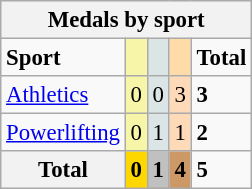<table class=wikitable style="font-size:95%; ">
<tr bgcolor=EFEFEF>
<th colspan=7><strong>Medals by sport</strong></th>
</tr>
<tr>
<td><strong>Sport</strong></td>
<td bgcolor=F7F6A8></td>
<td bgcolor=DCE5E5></td>
<td bgcolor=FFDBA9></td>
<td><strong>Total</strong></td>
</tr>
<tr>
<td><a href='#'>Athletics</a></td>
<td bgcolor=F7F6A8>0</td>
<td bgcolor=DCE5E5>0</td>
<td bgcolor=FFDAB9>3</td>
<td><strong>3</strong></td>
</tr>
<tr>
<td><a href='#'>Powerlifting</a></td>
<td bgcolor=F7F6A8>0</td>
<td bgcolor=DCE5E5>1</td>
<td bgcolor=FFDAB9>1</td>
<td><strong>2</strong></td>
</tr>
<tr>
<th><strong>Total</strong></th>
<td style="background:gold;"><strong>0</strong></td>
<td style="background:silver;"><strong>1</strong></td>
<td style="background:#c96;"><strong>4</strong></td>
<td><strong>5</strong></td>
</tr>
</table>
